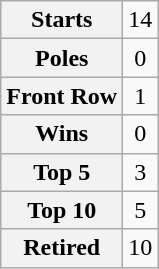<table class="wikitable" style="text-align:center">
<tr>
<th>Starts</th>
<td>14</td>
</tr>
<tr>
<th>Poles</th>
<td>0</td>
</tr>
<tr>
<th>Front Row</th>
<td>1</td>
</tr>
<tr>
<th>Wins</th>
<td>0</td>
</tr>
<tr>
<th>Top 5</th>
<td>3</td>
</tr>
<tr>
<th>Top 10</th>
<td>5</td>
</tr>
<tr>
<th>Retired</th>
<td>10</td>
</tr>
</table>
